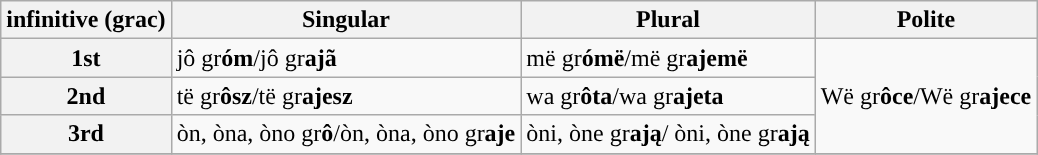<table class="wikitable">
<tr>
<th>infinitive (grac)</th>
<th>Singular</th>
<th>Plural</th>
<th>Polite</th>
</tr>
<tr>
<th>1st</th>
<td>jô gr<strong>óm</strong>/jô gr<strong>ajã</strong></td>
<td>më gr<strong>ómë</strong>/më gr<strong>ajemë</strong></td>
<td rowspan="3">Wë  gr<strong>ôce</strong>/Wë  gr<strong>ajece</strong></td>
</tr>
<tr>
<th>2nd</th>
<td>të gr<strong>ôsz</strong>/të gr<strong>ajesz</strong></td>
<td>wa gr<strong>ôta</strong>/wa gr<strong>ajeta</strong></td>
</tr>
<tr>
<th>3rd</th>
<td>òn, òna, òno gr<strong>ô</strong>/òn, òna, òno gr<strong>aje</strong></td>
<td>òni, òne gr<strong>ają</strong>/  òni, òne gr<strong>ają</strong></td>
</tr>
<tr>
</tr>
</table>
